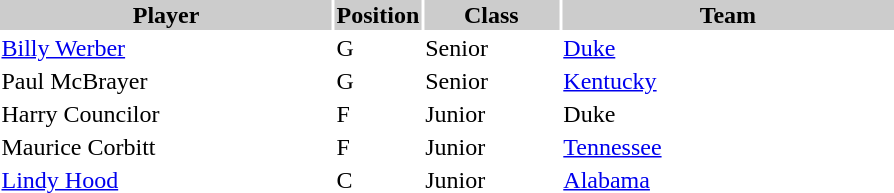<table style="width:600px" "border:'1' 'solid' 'gray'">
<tr>
<th bgcolor="#CCCCCC" style="width:40%">Player</th>
<th bgcolor="#CCCCCC" style="width:4%">Position</th>
<th bgcolor="#CCCCCC" style="width:16%">Class</th>
<th bgcolor="#CCCCCC" style="width:40%">Team</th>
</tr>
<tr>
<td><a href='#'>Billy Werber</a></td>
<td>G</td>
<td>Senior</td>
<td><a href='#'>Duke</a></td>
</tr>
<tr>
<td>Paul McBrayer</td>
<td>G</td>
<td>Senior</td>
<td><a href='#'>Kentucky</a></td>
</tr>
<tr>
<td>Harry Councilor</td>
<td>F</td>
<td>Junior</td>
<td>Duke</td>
</tr>
<tr>
<td>Maurice Corbitt</td>
<td>F</td>
<td>Junior</td>
<td><a href='#'>Tennessee</a></td>
</tr>
<tr>
<td><a href='#'>Lindy Hood</a></td>
<td>C</td>
<td>Junior</td>
<td><a href='#'>Alabama</a></td>
</tr>
</table>
